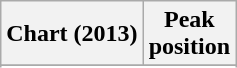<table class="wikitable sortable">
<tr>
<th align="left">Chart (2013)</th>
<th style="text-align:center;">Peak<br>position</th>
</tr>
<tr>
</tr>
<tr>
</tr>
<tr>
</tr>
</table>
